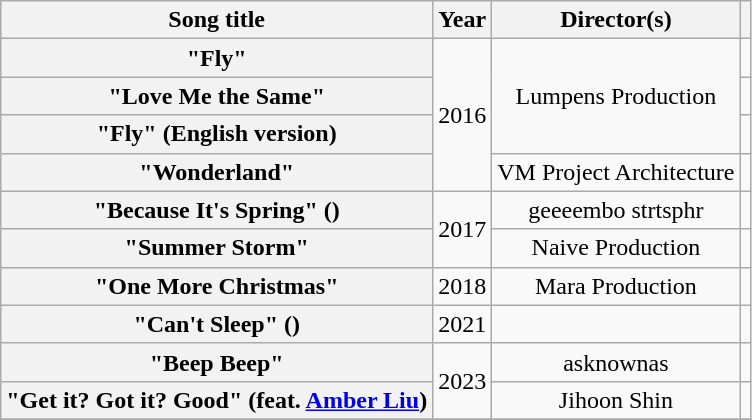<table class="wikitable plainrowheaders" style="text-align:center">
<tr>
<th scope="col">Song title</th>
<th scope="col">Year</th>
<th scope="col">Director(s)</th>
<th scope="col"></th>
</tr>
<tr>
<th scope="row">"Fly"</th>
<td rowspan="4">2016</td>
<td rowspan="3">Lumpens Production</td>
<td></td>
</tr>
<tr>
<th scope="row">"Love Me the Same"</th>
<td></td>
</tr>
<tr>
<th scope="row">"Fly" (English version)</th>
<td></td>
</tr>
<tr>
<th scope="row">"Wonderland"</th>
<td>VM Project Architecture</td>
<td></td>
</tr>
<tr>
<th scope="row">"Because It's Spring" ()</th>
<td rowspan="2">2017</td>
<td>geeeembo strtsphr</td>
<td></td>
</tr>
<tr>
<th scope="row">"Summer Storm"</th>
<td>Naive Production</td>
<td></td>
</tr>
<tr>
<th scope="row">"One More Christmas"</th>
<td>2018</td>
<td>Mara Production</td>
<td></td>
</tr>
<tr>
<th scope="row">"Can't Sleep" ()</th>
<td>2021</td>
<td></td>
<td></td>
</tr>
<tr>
<th scope="row">"Beep Beep"</th>
<td rowspan="2">2023</td>
<td>asknownas</td>
<td></td>
</tr>
<tr>
<th scope="row">"Get it? Got it? Good" (feat. <a href='#'>Amber Liu</a>)</th>
<td>Jihoon Shin</td>
<td></td>
</tr>
<tr>
</tr>
</table>
